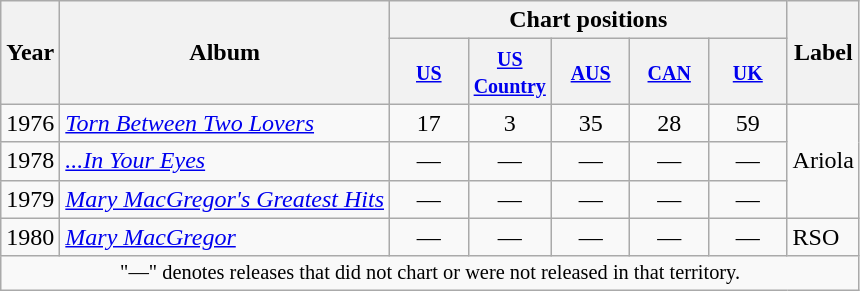<table class="wikitable">
<tr>
<th rowspan="2">Year</th>
<th rowspan="2">Album</th>
<th colspan="5">Chart positions</th>
<th rowspan="2">Label</th>
</tr>
<tr>
<th style="width:45px;"><small><a href='#'>US</a></small><br></th>
<th style="width:45px;"><small><a href='#'>US Country</a></small><br></th>
<th style="width:45px;"><small><a href='#'>AUS</a></small><br></th>
<th style="width:45px;"><small><a href='#'>CAN</a></small><br></th>
<th style="width:45px;"><small><a href='#'>UK</a></small><br></th>
</tr>
<tr>
<td>1976</td>
<td><em><a href='#'>Torn Between Two Lovers</a></em></td>
<td style="text-align:center;">17</td>
<td style="text-align:center;">3</td>
<td style="text-align:center;">35</td>
<td style="text-align:center;">28</td>
<td style="text-align:center;">59</td>
<td rowspan="3">Ariola</td>
</tr>
<tr>
<td>1978</td>
<td><em><a href='#'>...In Your Eyes</a></em></td>
<td style="text-align:center;">—</td>
<td style="text-align:center;">—</td>
<td style="text-align:center;">—</td>
<td style="text-align:center;">—</td>
<td style="text-align:center;">—</td>
</tr>
<tr>
<td>1979</td>
<td><em><a href='#'>Mary MacGregor's Greatest Hits</a></em></td>
<td style="text-align:center;">—</td>
<td style="text-align:center;">—</td>
<td style="text-align:center;">—</td>
<td style="text-align:center;">—</td>
<td style="text-align:center;">—</td>
</tr>
<tr>
<td>1980</td>
<td><em><a href='#'>Mary MacGregor</a></em></td>
<td style="text-align:center;">—</td>
<td style="text-align:center;">—</td>
<td style="text-align:center;">—</td>
<td style="text-align:center;">—</td>
<td style="text-align:center;">—</td>
<td>RSO</td>
</tr>
<tr>
<td colspan="10" style="text-align:center; font-size:85%;">"—" denotes releases that did not chart or were not released in that territory.</td>
</tr>
</table>
